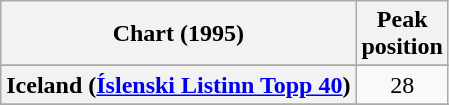<table class="wikitable sortable plainrowheaders" style="text-align:center">
<tr>
<th>Chart (1995)</th>
<th>Peak<br>position</th>
</tr>
<tr>
</tr>
<tr>
</tr>
<tr>
</tr>
<tr>
</tr>
<tr>
<th scope="row">Iceland (<a href='#'>Íslenski Listinn Topp 40</a>)</th>
<td>28</td>
</tr>
<tr>
</tr>
<tr>
</tr>
<tr>
</tr>
<tr>
</tr>
<tr>
</tr>
</table>
